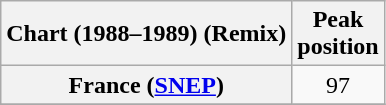<table class="wikitable sortable plainrowheaders" style="text-align:center">
<tr>
<th>Chart (1988–1989) (Remix)</th>
<th>Peak<br>position</th>
</tr>
<tr>
<th scope="row">France (<a href='#'>SNEP</a>)</th>
<td>97</td>
</tr>
<tr>
</tr>
</table>
